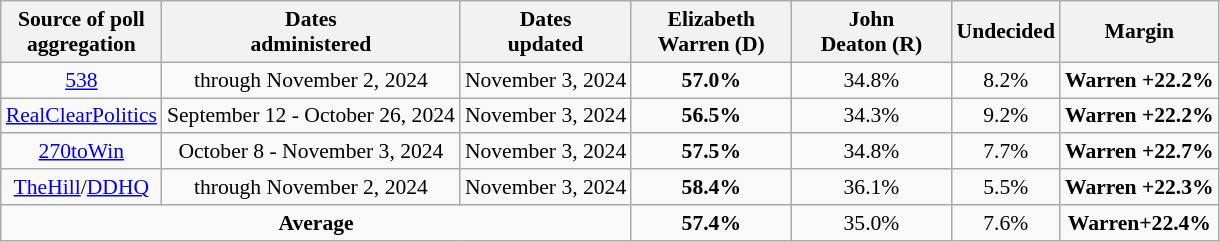<table class="wikitable sortable" style="text-align:center;font-size:90%;line-height:17px">
<tr>
<th>Source of poll<br>aggregation</th>
<th>Dates<br>administered</th>
<th>Dates<br>updated</th>
<th style="width:100px;">Elizabeth<br>Warren (D)</th>
<th style="width:100px;">John<br>Deaton (R)</th>
<th>Undecided<br></th>
<th>Margin</th>
</tr>
<tr>
<td><a href='#'>538</a></td>
<td>through November 2, 2024</td>
<td>November 3, 2024</td>
<td><strong>57.0%</strong></td>
<td>34.8%</td>
<td>8.2%</td>
<td><strong>Warren +22.2%</strong></td>
</tr>
<tr>
<td><a href='#'>RealClearPolitics</a></td>
<td>September 12 - October 26, 2024</td>
<td>November 3, 2024</td>
<td><strong>56.5%</strong></td>
<td>34.3%</td>
<td>9.2%</td>
<td><strong>Warren +22.2%</strong></td>
</tr>
<tr>
<td><a href='#'>270toWin</a></td>
<td>October 8 - November 3, 2024</td>
<td>November 3, 2024</td>
<td><strong>57.5%</strong></td>
<td>34.8%</td>
<td>7.7%</td>
<td><strong>Warren +22.7%</strong></td>
</tr>
<tr>
<td><a href='#'>TheHill</a>/<a href='#'>DDHQ</a></td>
<td>through November 2, 2024</td>
<td>November 3, 2024</td>
<td><strong>58.4%</strong></td>
<td>36.1%</td>
<td>5.5%</td>
<td><strong>Warren +22.3%</strong></td>
</tr>
<tr>
<td colspan="3"><strong>Average</strong></td>
<td><strong>57.4%</strong></td>
<td>35.0%</td>
<td>7.6%</td>
<td><strong>Warren+22.4%</strong></td>
</tr>
</table>
